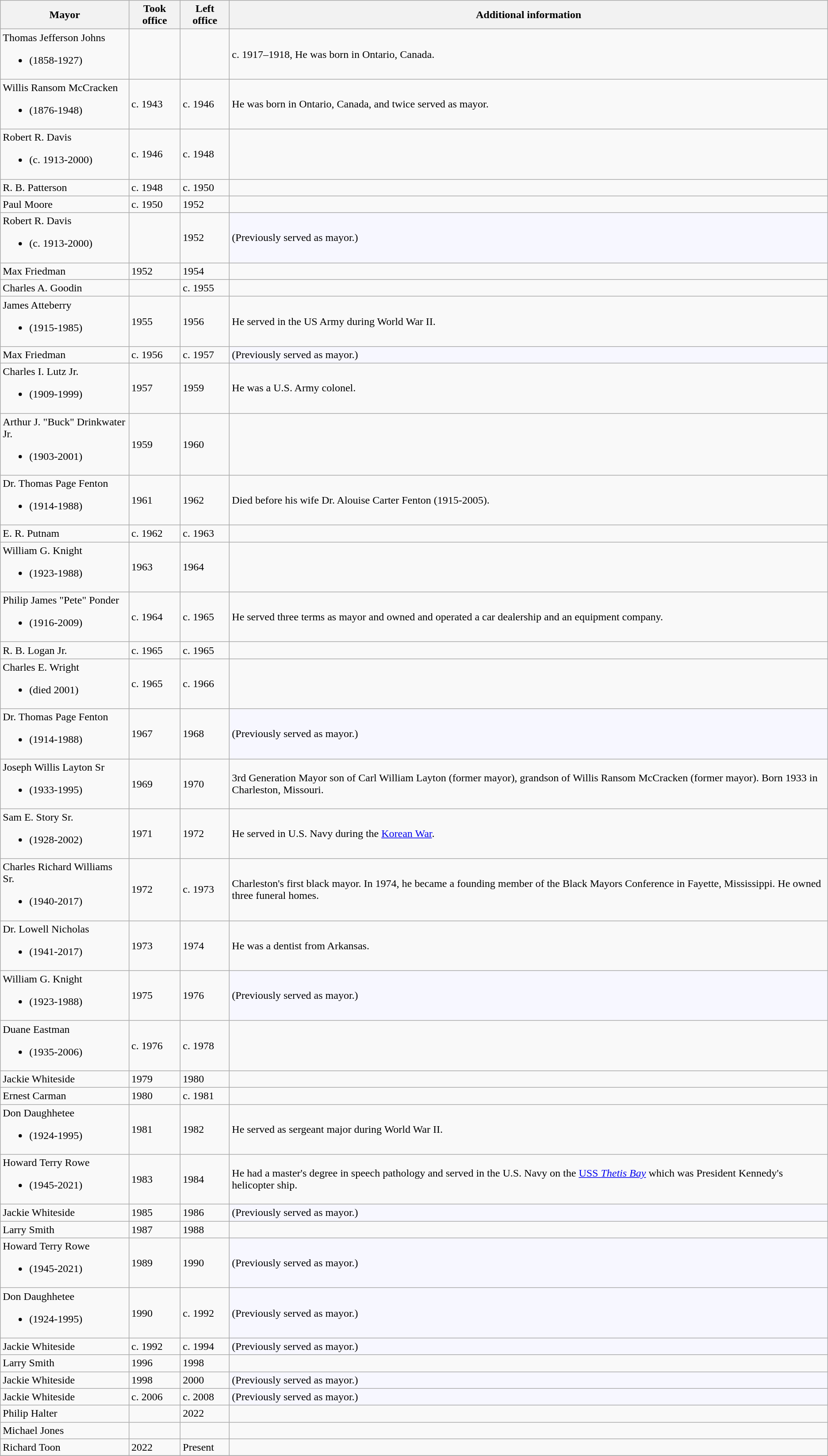<table class="wikitable sortable">
<tr>
<th>Mayor</th>
<th>Took office</th>
<th>Left office</th>
<th>Additional information</th>
</tr>
<tr>
<td>Thomas Jefferson Johns<br><ul><li>(1858-1927)</li></ul></td>
<td></td>
<td></td>
<td>c. 1917–1918,  He was born in Ontario, Canada.</td>
</tr>
<tr>
<td>Willis Ransom McCracken<br><ul><li>(1876-1948)</li></ul></td>
<td>c. 1943</td>
<td>c. 1946</td>
<td>He was born in Ontario, Canada, and twice served as mayor.</td>
</tr>
<tr>
<td>Robert R. Davis<br><ul><li>(c. 1913-2000)</li></ul></td>
<td>c. 1946</td>
<td>c. 1948</td>
<td></td>
</tr>
<tr>
<td>R. B. Patterson</td>
<td>c. 1948</td>
<td>c. 1950</td>
<td></td>
</tr>
<tr>
<td>Paul Moore</td>
<td>c. 1950</td>
<td>1952</td>
<td></td>
</tr>
<tr>
<td>Robert R. Davis<br><ul><li>(c. 1913-2000)</li></ul></td>
<td></td>
<td>1952</td>
<td bgcolor=#f7f7ff>(Previously served as mayor.)</td>
</tr>
<tr>
<td>Max Friedman</td>
<td>1952</td>
<td>1954</td>
<td></td>
</tr>
<tr>
<td>Charles A. Goodin</td>
<td></td>
<td>c. 1955</td>
<td></td>
</tr>
<tr>
<td>James Atteberry<br><ul><li>(1915-1985)</li></ul></td>
<td>1955</td>
<td>1956</td>
<td>He served in the US Army during World War II.</td>
</tr>
<tr>
<td>Max Friedman</td>
<td>c. 1956</td>
<td>c. 1957</td>
<td bgcolor=#f7f7ff>(Previously served as mayor.)</td>
</tr>
<tr>
<td>Charles I. Lutz Jr.<br><ul><li>(1909-1999)</li></ul></td>
<td>1957</td>
<td>1959</td>
<td>He was a U.S. Army colonel.</td>
</tr>
<tr>
<td>Arthur J. "Buck" Drinkwater Jr.<br><ul><li>(1903-2001)</li></ul></td>
<td>1959</td>
<td>1960</td>
<td></td>
</tr>
<tr>
<td>Dr. Thomas Page Fenton<br><ul><li>(1914-1988)</li></ul></td>
<td>1961</td>
<td>1962</td>
<td>Died before his wife Dr. Alouise Carter Fenton (1915-2005).</td>
</tr>
<tr>
<td>E. R. Putnam</td>
<td>c. 1962</td>
<td>c. 1963</td>
<td></td>
</tr>
<tr>
<td>William G. Knight<br><ul><li>(1923-1988)</li></ul></td>
<td>1963</td>
<td>1964</td>
<td></td>
</tr>
<tr>
<td>Philip James "Pete" Ponder<br><ul><li>(1916-2009)</li></ul></td>
<td>c. 1964</td>
<td>c. 1965</td>
<td>He served three terms as mayor and owned and operated a car dealership and an equipment company.</td>
</tr>
<tr>
<td>R. B. Logan Jr.</td>
<td>c. 1965</td>
<td>c. 1965</td>
<td></td>
</tr>
<tr>
<td>Charles E. Wright<br><ul><li>(died 2001)</li></ul></td>
<td>c. 1965</td>
<td>c. 1966</td>
<td></td>
</tr>
<tr>
<td>Dr. Thomas Page Fenton<br><ul><li>(1914-1988)</li></ul></td>
<td>1967</td>
<td>1968</td>
<td bgcolor=#f7f7ff>(Previously served as mayor.)</td>
</tr>
<tr>
<td>Joseph Willis Layton Sr<br><ul><li>(1933-1995)</li></ul></td>
<td>1969</td>
<td>1970</td>
<td>3rd Generation Mayor son of Carl William Layton (former mayor), grandson of Willis Ransom McCracken (former mayor). Born 1933 in Charleston, Missouri.</td>
</tr>
<tr>
<td>Sam E. Story Sr.<br><ul><li>(1928-2002)</li></ul></td>
<td>1971</td>
<td>1972</td>
<td>He served in U.S. Navy during the <a href='#'>Korean War</a>.</td>
</tr>
<tr>
<td>Charles Richard Williams Sr.<br><ul><li>(1940-2017)</li></ul></td>
<td>1972</td>
<td>c. 1973</td>
<td>Charleston's first black mayor.  In 1974, he became a founding member of the Black Mayors Conference in Fayette,  Mississippi.  He owned three funeral homes.</td>
</tr>
<tr>
<td>Dr. Lowell Nicholas<br><ul><li>(1941-2017)</li></ul></td>
<td>1973</td>
<td>1974</td>
<td>He was a dentist from Arkansas.</td>
</tr>
<tr>
<td>William G. Knight<br><ul><li>(1923-1988)</li></ul></td>
<td>1975</td>
<td>1976</td>
<td bgcolor=#f7f7ff>(Previously served as mayor.)</td>
</tr>
<tr>
<td>Duane Eastman<br><ul><li>(1935-2006)</li></ul></td>
<td>c. 1976</td>
<td>c. 1978</td>
<td></td>
</tr>
<tr>
<td>Jackie Whiteside</td>
<td>1979</td>
<td>1980</td>
<td></td>
</tr>
<tr>
<td>Ernest Carman</td>
<td>1980</td>
<td>c. 1981</td>
<td></td>
</tr>
<tr>
<td>Don Daughhetee<br><ul><li>(1924-1995)</li></ul></td>
<td>1981</td>
<td>1982</td>
<td>He served as sergeant major during World War II.</td>
</tr>
<tr>
<td>Howard Terry Rowe<br><ul><li>(1945-2021)</li></ul></td>
<td>1983</td>
<td>1984</td>
<td>He had a master's degree in speech pathology and served in the U.S. Navy on the <a href='#'>USS <em>Thetis Bay</em></a> which was President Kennedy's helicopter ship.</td>
</tr>
<tr>
<td>Jackie Whiteside</td>
<td>1985</td>
<td>1986</td>
<td bgcolor=#f7f7ff>(Previously served as mayor.)</td>
</tr>
<tr>
<td>Larry Smith</td>
<td>1987</td>
<td>1988</td>
<td></td>
</tr>
<tr>
<td>Howard Terry Rowe<br><ul><li>(1945-2021)</li></ul></td>
<td>1989</td>
<td>1990</td>
<td bgcolor=#f7f7ff>(Previously served as mayor.)</td>
</tr>
<tr>
<td>Don Daughhetee<br><ul><li>(1924-1995)</li></ul></td>
<td>1990</td>
<td>c. 1992</td>
<td bgcolor=#f7f7ff>(Previously served as mayor.)</td>
</tr>
<tr>
<td>Jackie Whiteside</td>
<td>c. 1992</td>
<td>c. 1994</td>
<td bgcolor=#f7f7ff>(Previously served as mayor.)</td>
</tr>
<tr>
<td>Larry Smith</td>
<td>1996</td>
<td>1998</td>
<td></td>
</tr>
<tr>
<td>Jackie Whiteside</td>
<td>1998</td>
<td>2000</td>
<td bgcolor=#f7f7ff>(Previously served as mayor.)</td>
</tr>
<tr>
<td>Jackie Whiteside</td>
<td>c. 2006</td>
<td>c. 2008</td>
<td bgcolor=#f7f7ff>(Previously served as mayor.)</td>
</tr>
<tr>
<td>Philip Halter</td>
<td></td>
<td>2022</td>
<td></td>
</tr>
<tr>
<td>Michael Jones</td>
<td></td>
<td></td>
<td></td>
</tr>
<tr>
<td>Richard Toon</td>
<td>2022</td>
<td>Present</td>
<td></td>
</tr>
<tr>
</tr>
</table>
